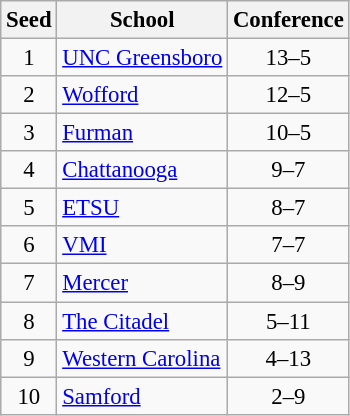<table class="wikitable" style="white-space:nowrap; font-size:95%;text-align:center">
<tr>
<th>Seed</th>
<th>School</th>
<th>Conference</th>
</tr>
<tr>
<td>1</td>
<td align=left><a href='#'>UNC Greensboro</a></td>
<td>13–5</td>
</tr>
<tr>
<td>2</td>
<td align=left><a href='#'>Wofford</a></td>
<td>12–5</td>
</tr>
<tr>
<td>3</td>
<td align=left><a href='#'>Furman</a></td>
<td>10–5</td>
</tr>
<tr>
<td>4</td>
<td align=left><a href='#'>Chattanooga</a></td>
<td>9–7</td>
</tr>
<tr>
<td>5</td>
<td align=left><a href='#'>ETSU</a></td>
<td>8–7</td>
</tr>
<tr>
<td>6</td>
<td align=left><a href='#'>VMI</a></td>
<td>7–7</td>
</tr>
<tr>
<td>7</td>
<td align=left><a href='#'>Mercer</a></td>
<td>8–9</td>
</tr>
<tr>
<td>8</td>
<td align=left><a href='#'>The Citadel</a></td>
<td>5–11</td>
</tr>
<tr>
<td>9</td>
<td align=left><a href='#'>Western Carolina</a></td>
<td>4–13</td>
</tr>
<tr>
<td>10</td>
<td align=left><a href='#'>Samford</a></td>
<td>2–9</td>
</tr>
</table>
